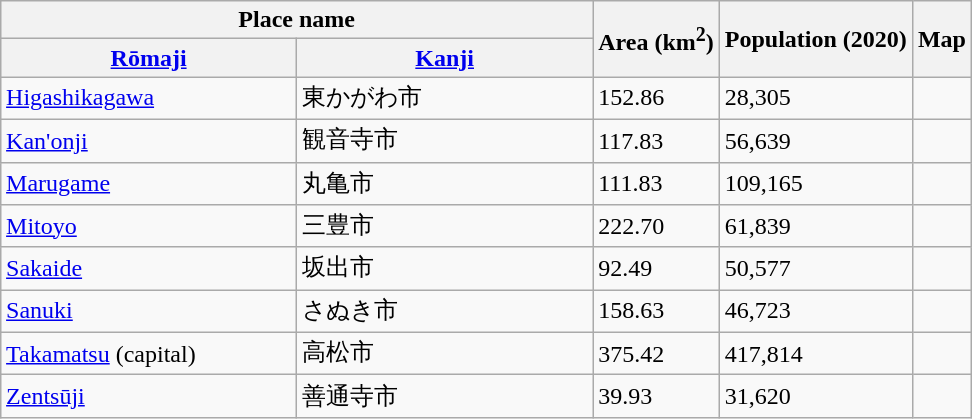<table class="wikitable sortable" style="margin-left: auto; margin-right: auto;">
<tr>
<th colspan="2">Place name</th>
<th rowspan="2">Area (km<sup>2</sup>)</th>
<th rowspan="2">Population (2020)</th>
<th rowspan="2">Map</th>
</tr>
<tr>
<th style="width: 190px;"><a href='#'>Rōmaji</a></th>
<th style="width: 190px;"><a href='#'>Kanji</a></th>
</tr>
<tr>
<td> <a href='#'>Higashikagawa</a></td>
<td>東かがわ市</td>
<td>152.86</td>
<td>28,305</td>
<td></td>
</tr>
<tr>
<td> <a href='#'>Kan'onji</a></td>
<td>観音寺市</td>
<td>117.83</td>
<td>56,639</td>
<td></td>
</tr>
<tr>
<td> <a href='#'>Marugame</a></td>
<td>丸亀市</td>
<td>111.83</td>
<td>109,165</td>
<td></td>
</tr>
<tr>
<td> <a href='#'>Mitoyo</a></td>
<td>三豊市</td>
<td>222.70</td>
<td>61,839</td>
<td></td>
</tr>
<tr>
<td> <a href='#'>Sakaide</a></td>
<td>坂出市</td>
<td>92.49</td>
<td>50,577</td>
<td></td>
</tr>
<tr>
<td> <a href='#'>Sanuki</a></td>
<td>さぬき市</td>
<td>158.63</td>
<td>46,723</td>
<td></td>
</tr>
<tr>
<td> <a href='#'>Takamatsu</a> (capital)</td>
<td>高松市</td>
<td>375.42</td>
<td>417,814</td>
<td></td>
</tr>
<tr>
<td> <a href='#'>Zentsūji</a></td>
<td>善通寺市</td>
<td>39.93</td>
<td>31,620</td>
<td></td>
</tr>
</table>
